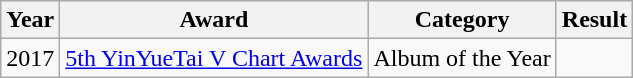<table class="wikitable">
<tr>
<th>Year</th>
<th>Award</th>
<th>Category</th>
<th>Result</th>
</tr>
<tr>
<td>2017</td>
<td><a href='#'>5th YinYueTai V Chart Awards</a></td>
<td>Album of the Year</td>
<td></td>
</tr>
</table>
